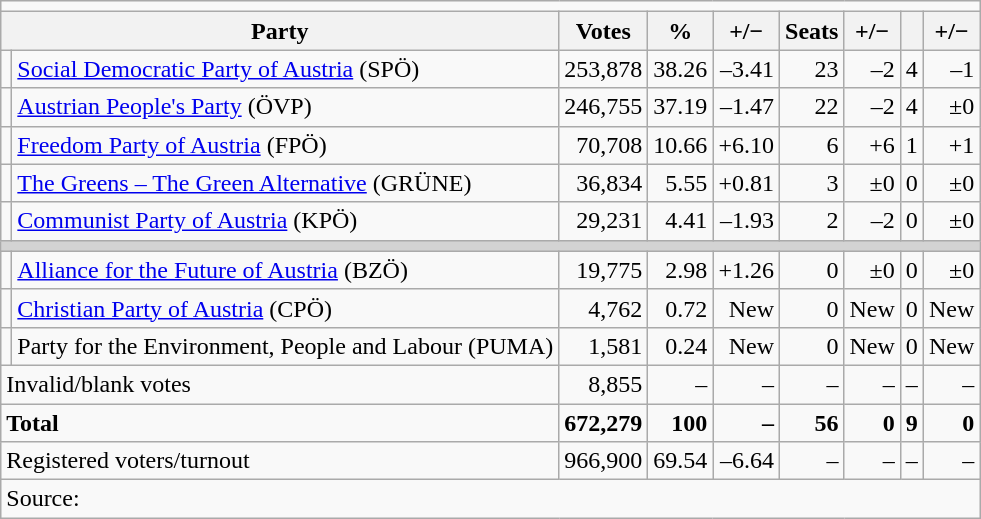<table class=wikitable style=text-align:right>
<tr>
<td align=center colspan=9></td>
</tr>
<tr>
<th colspan=2>Party</th>
<th>Votes</th>
<th>%</th>
<th>+/−</th>
<th>Seats</th>
<th>+/−</th>
<th></th>
<th>+/−</th>
</tr>
<tr>
<td bgcolor=></td>
<td align=left><a href='#'>Social Democratic Party of Austria</a> (SPÖ)</td>
<td>253,878</td>
<td>38.26</td>
<td>–3.41</td>
<td>23</td>
<td>–2</td>
<td>4</td>
<td>–1</td>
</tr>
<tr>
<td bgcolor=></td>
<td align=left><a href='#'>Austrian People's Party</a> (ÖVP)</td>
<td>246,755</td>
<td>37.19</td>
<td>–1.47</td>
<td>22</td>
<td>–2</td>
<td>4</td>
<td>±0</td>
</tr>
<tr>
<td bgcolor=></td>
<td align=left><a href='#'>Freedom Party of Austria</a> (FPÖ)</td>
<td>70,708</td>
<td>10.66</td>
<td>+6.10</td>
<td>6</td>
<td>+6</td>
<td>1</td>
<td>+1</td>
</tr>
<tr>
<td bgcolor=></td>
<td align=left><a href='#'>The Greens – The Green Alternative</a> (GRÜNE)</td>
<td>36,834</td>
<td>5.55</td>
<td>+0.81</td>
<td>3</td>
<td>±0</td>
<td>0</td>
<td>±0</td>
</tr>
<tr>
<td bgcolor=></td>
<td align=left><a href='#'>Communist Party of Austria</a> (KPÖ)</td>
<td>29,231</td>
<td>4.41</td>
<td>–1.93</td>
<td>2</td>
<td>–2</td>
<td>0</td>
<td>±0</td>
</tr>
<tr>
<td colspan=9 bgcolor=lightgrey></td>
</tr>
<tr>
<td bgcolor=></td>
<td align=left><a href='#'>Alliance for the Future of Austria</a> (BZÖ)</td>
<td>19,775</td>
<td>2.98</td>
<td>+1.26</td>
<td>0</td>
<td>±0</td>
<td>0</td>
<td>±0</td>
</tr>
<tr>
<td bgcolor=></td>
<td align=left><a href='#'>Christian Party of Austria</a> (CPÖ)</td>
<td>4,762</td>
<td>0.72</td>
<td>New</td>
<td>0</td>
<td>New</td>
<td>0</td>
<td>New</td>
</tr>
<tr>
<td></td>
<td align=left>Party for the Environment, People and Labour (PUMA)</td>
<td>1,581</td>
<td>0.24</td>
<td>New</td>
<td>0</td>
<td>New</td>
<td>0</td>
<td>New</td>
</tr>
<tr>
<td colspan=2 align=left>Invalid/blank votes</td>
<td>8,855</td>
<td>–</td>
<td>–</td>
<td>–</td>
<td>–</td>
<td>–</td>
<td>–</td>
</tr>
<tr>
<td colspan=2 align=left><strong>Total</strong></td>
<td><strong>672,279</strong></td>
<td><strong>100</strong></td>
<td><strong>–</strong></td>
<td><strong>56</strong></td>
<td><strong>0</strong></td>
<td><strong>9</strong></td>
<td><strong>0</strong></td>
</tr>
<tr>
<td align=left colspan=2>Registered voters/turnout</td>
<td>966,900</td>
<td>69.54</td>
<td>–6.64</td>
<td>–</td>
<td>–</td>
<td>–</td>
<td>–</td>
</tr>
<tr>
<td align=left colspan=9>Source: </td>
</tr>
</table>
